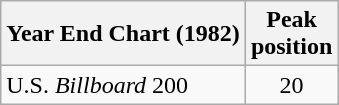<table class="wikitable">
<tr>
<th>Year End Chart (1982)</th>
<th>Peak<br>position</th>
</tr>
<tr>
<td>U.S. <em>Billboard</em> 200</td>
<td align="center">20</td>
</tr>
</table>
